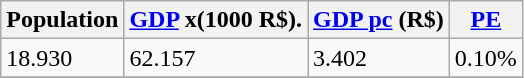<table class="wikitable">
<tr>
<th>Population</th>
<th><a href='#'>GDP</a> x(1000 R$).</th>
<th><a href='#'>GDP pc</a> (R$)</th>
<th><a href='#'>PE</a></th>
</tr>
<tr>
<td>18.930</td>
<td>62.157</td>
<td>3.402</td>
<td>0.10%</td>
</tr>
<tr>
</tr>
</table>
